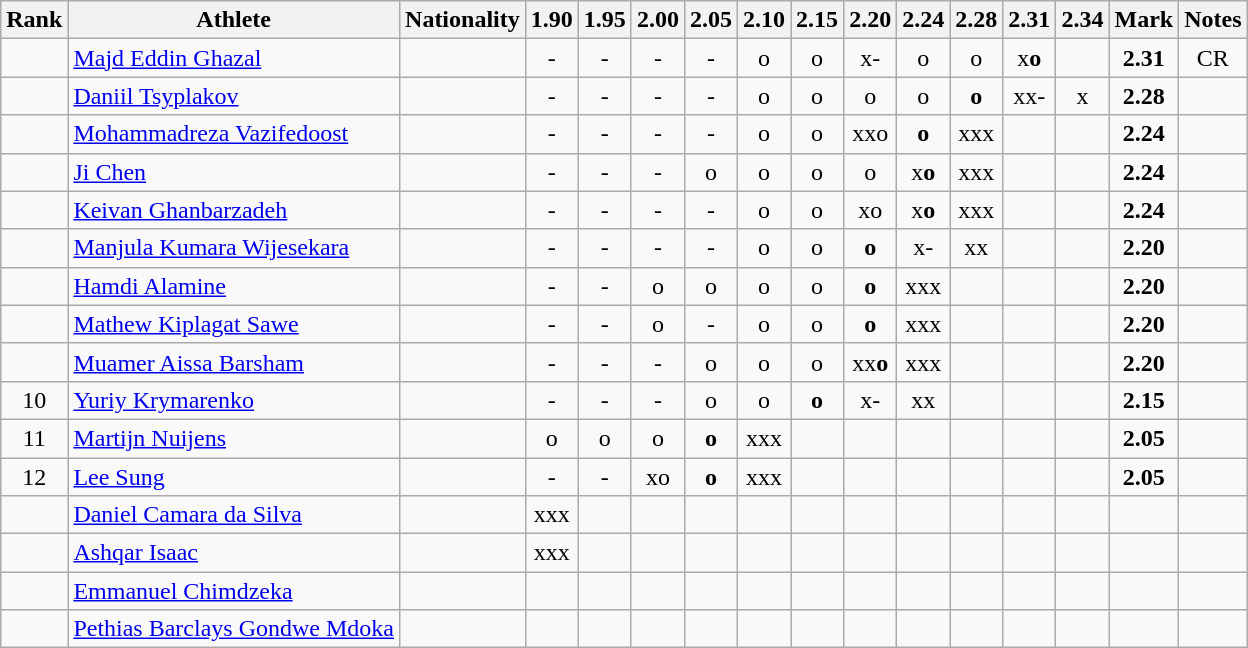<table class="wikitable sortable" style="text-align:center">
<tr>
<th>Rank</th>
<th>Athlete</th>
<th>Nationality</th>
<th>1.90</th>
<th>1.95</th>
<th>2.00</th>
<th>2.05</th>
<th>2.10</th>
<th>2.15</th>
<th>2.20</th>
<th>2.24</th>
<th>2.28</th>
<th>2.31</th>
<th>2.34</th>
<th>Mark</th>
<th>Notes</th>
</tr>
<tr>
<td></td>
<td align="left"><a href='#'>Majd Eddin Ghazal</a></td>
<td align=left></td>
<td>-</td>
<td>-</td>
<td>-</td>
<td>-</td>
<td>o</td>
<td>o</td>
<td>x-</td>
<td>o</td>
<td>o</td>
<td>x<strong>o</strong></td>
<td></td>
<td><strong>2.31</strong></td>
<td>CR</td>
</tr>
<tr>
<td></td>
<td align="left"><a href='#'>Daniil Tsyplakov</a></td>
<td align=left></td>
<td>-</td>
<td>-</td>
<td>-</td>
<td>-</td>
<td>o</td>
<td>o</td>
<td>o</td>
<td>o</td>
<td><strong>o</strong></td>
<td>xx-</td>
<td>x</td>
<td><strong>2.28</strong></td>
<td></td>
</tr>
<tr>
<td></td>
<td align="left"><a href='#'>Mohammadreza Vazifedoost</a></td>
<td align=left></td>
<td>-</td>
<td>-</td>
<td>-</td>
<td>-</td>
<td>o</td>
<td>o</td>
<td>xxo</td>
<td><strong>o</strong></td>
<td>xxx</td>
<td></td>
<td></td>
<td><strong>2.24</strong></td>
<td></td>
</tr>
<tr>
<td></td>
<td align="left"><a href='#'>Ji Chen</a></td>
<td align=left></td>
<td>-</td>
<td>-</td>
<td>-</td>
<td>o</td>
<td>o</td>
<td>o</td>
<td>o</td>
<td>x<strong>o</strong></td>
<td>xxx</td>
<td></td>
<td></td>
<td><strong>2.24</strong></td>
<td></td>
</tr>
<tr>
<td></td>
<td align="left"><a href='#'>Keivan Ghanbarzadeh</a></td>
<td align=left></td>
<td>-</td>
<td>-</td>
<td>-</td>
<td>-</td>
<td>o</td>
<td>o</td>
<td>xo</td>
<td>x<strong>o</strong></td>
<td>xxx</td>
<td></td>
<td></td>
<td><strong>2.24</strong></td>
<td></td>
</tr>
<tr>
<td></td>
<td align="left"><a href='#'>Manjula Kumara Wijesekara</a></td>
<td align=left></td>
<td>-</td>
<td>-</td>
<td>-</td>
<td>-</td>
<td>o</td>
<td>o</td>
<td><strong>o</strong></td>
<td>x-</td>
<td>xx</td>
<td></td>
<td></td>
<td><strong>2.20</strong></td>
<td></td>
</tr>
<tr>
<td></td>
<td align="left"><a href='#'>Hamdi Alamine</a></td>
<td align=left></td>
<td>-</td>
<td>-</td>
<td>o</td>
<td>o</td>
<td>o</td>
<td>o</td>
<td><strong>o</strong></td>
<td>xxx</td>
<td></td>
<td></td>
<td></td>
<td><strong>2.20</strong></td>
<td></td>
</tr>
<tr>
<td></td>
<td align="left"><a href='#'>Mathew Kiplagat Sawe</a></td>
<td align=left></td>
<td>-</td>
<td>-</td>
<td>o</td>
<td>-</td>
<td>o</td>
<td>o</td>
<td><strong>o</strong></td>
<td>xxx</td>
<td></td>
<td></td>
<td></td>
<td><strong>2.20</strong></td>
<td></td>
</tr>
<tr>
<td></td>
<td align="left"><a href='#'>Muamer Aissa Barsham</a></td>
<td align=left></td>
<td>-</td>
<td>-</td>
<td>-</td>
<td>o</td>
<td>o</td>
<td>o</td>
<td>xx<strong>o</strong></td>
<td>xxx</td>
<td></td>
<td></td>
<td></td>
<td><strong>2.20</strong></td>
<td></td>
</tr>
<tr>
<td>10</td>
<td align="left"><a href='#'>Yuriy Krymarenko</a></td>
<td align=left></td>
<td>-</td>
<td>-</td>
<td>-</td>
<td>o</td>
<td>o</td>
<td><strong>o</strong></td>
<td>x-</td>
<td>xx</td>
<td></td>
<td></td>
<td></td>
<td><strong>2.15</strong></td>
<td></td>
</tr>
<tr>
<td>11</td>
<td align="left"><a href='#'>Martijn Nuijens</a></td>
<td align=left></td>
<td>o</td>
<td>o</td>
<td>o</td>
<td><strong>o</strong></td>
<td>xxx</td>
<td></td>
<td></td>
<td></td>
<td></td>
<td></td>
<td></td>
<td><strong>2.05</strong></td>
<td></td>
</tr>
<tr>
<td>12</td>
<td align="left"><a href='#'>Lee Sung</a></td>
<td align=left></td>
<td>-</td>
<td>-</td>
<td>xo</td>
<td><strong>o</strong></td>
<td>xxx</td>
<td></td>
<td></td>
<td></td>
<td></td>
<td></td>
<td></td>
<td><strong>2.05</strong></td>
<td></td>
</tr>
<tr>
<td></td>
<td align="left"><a href='#'>Daniel Camara da Silva</a></td>
<td align=left></td>
<td>xxx</td>
<td></td>
<td></td>
<td></td>
<td></td>
<td></td>
<td></td>
<td></td>
<td></td>
<td></td>
<td></td>
<td></td>
<td></td>
</tr>
<tr>
<td></td>
<td align="left"><a href='#'>Ashqar Isaac</a></td>
<td align=left></td>
<td>xxx</td>
<td></td>
<td></td>
<td></td>
<td></td>
<td></td>
<td></td>
<td></td>
<td></td>
<td></td>
<td></td>
<td></td>
<td></td>
</tr>
<tr>
<td></td>
<td align="left"><a href='#'>Emmanuel Chimdzeka</a></td>
<td align=left></td>
<td></td>
<td></td>
<td></td>
<td></td>
<td></td>
<td></td>
<td></td>
<td></td>
<td></td>
<td></td>
<td></td>
<td></td>
<td></td>
</tr>
<tr>
<td></td>
<td align="left"><a href='#'>Pethias Barclays Gondwe Mdoka</a></td>
<td align=left></td>
<td></td>
<td></td>
<td></td>
<td></td>
<td></td>
<td></td>
<td></td>
<td></td>
<td></td>
<td></td>
<td></td>
<td></td>
<td></td>
</tr>
</table>
